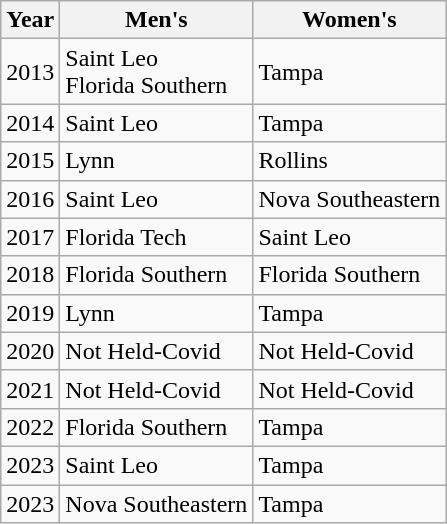<table class="wikitable">
<tr>
<th>Year</th>
<th>Men's</th>
<th>Women's</th>
</tr>
<tr>
<td>2013</td>
<td>Saint Leo<br>Florida Southern</td>
<td>Tampa</td>
</tr>
<tr>
<td>2014</td>
<td>Saint Leo</td>
<td>Tampa</td>
</tr>
<tr>
<td>2015</td>
<td>Lynn</td>
<td>Rollins</td>
</tr>
<tr>
<td>2016</td>
<td>Saint Leo</td>
<td>Nova Southeastern</td>
</tr>
<tr>
<td>2017</td>
<td>Florida Tech</td>
<td>Saint Leo</td>
</tr>
<tr>
<td>2018</td>
<td>Florida Southern</td>
<td>Florida Southern</td>
</tr>
<tr>
<td>2019</td>
<td>Lynn</td>
<td>Tampa</td>
</tr>
<tr>
<td>2020</td>
<td>Not Held-Covid</td>
<td>Not Held-Covid</td>
</tr>
<tr>
<td>2021</td>
<td>Not Held-Covid</td>
<td>Not Held-Covid</td>
</tr>
<tr>
<td>2022</td>
<td>Florida Southern</td>
<td>Tampa</td>
</tr>
<tr>
<td>2023</td>
<td>Saint Leo</td>
<td>Tampa</td>
</tr>
<tr>
<td>2023</td>
<td>Nova Southeastern</td>
<td>Tampa</td>
</tr>
</table>
